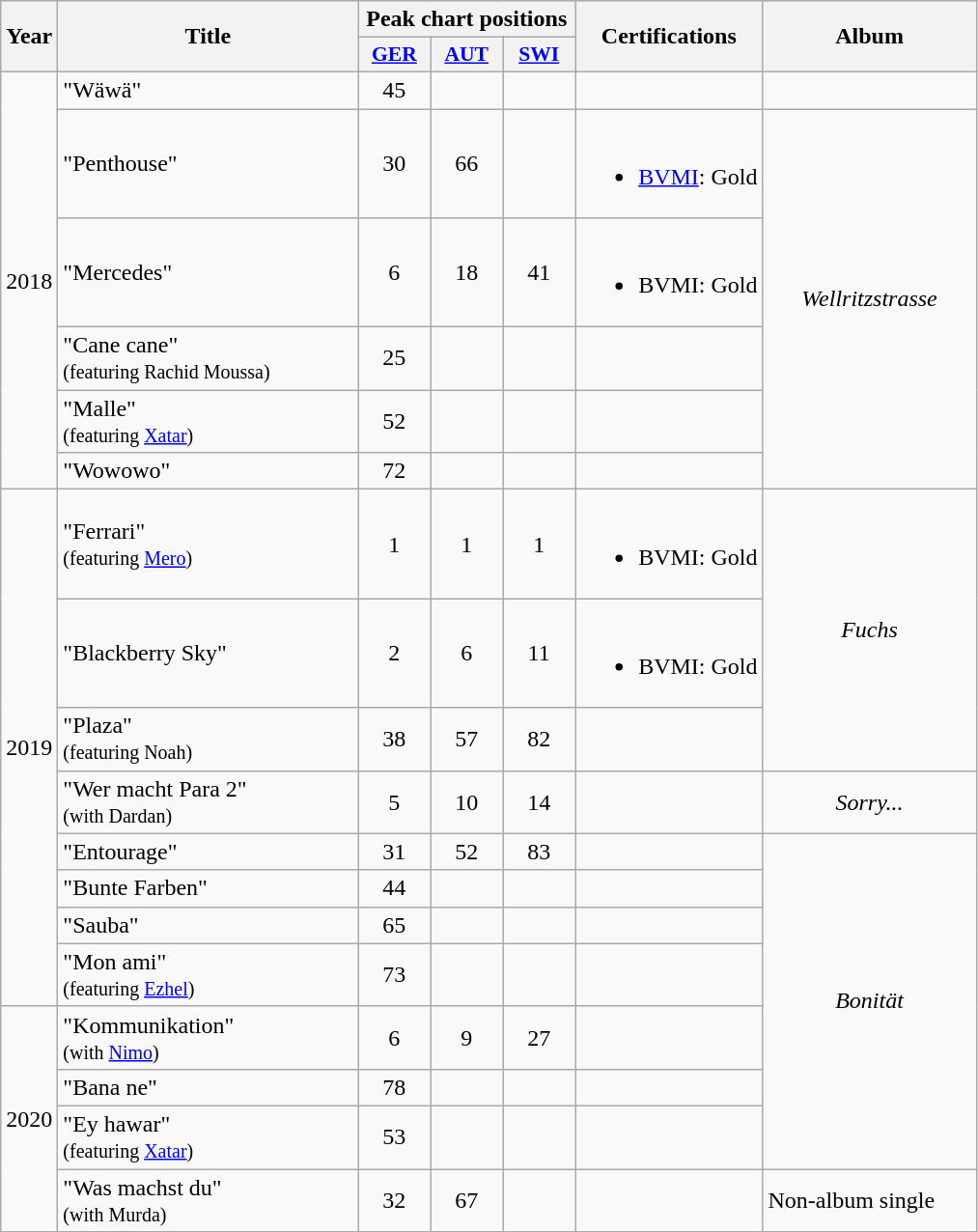<table class="wikitable">
<tr style="background: #eeeeee;">
<th style="width: 20px;" rowspan="2">Year</th>
<th style="width: 200px;" rowspan="2">Title</th>
<th colspan="3">Peak chart positions</th>
<th rowspan="2">Certifications</th>
<th style="width: 140px;" rowspan="2">Album</th>
</tr>
<tr style="background: #eeeeee;">
<th scope="col" style="width:3em;font-size:90%;"><a href='#'>GER</a><br></th>
<th scope="col" style="width:3em;font-size:90%;"><a href='#'>AUT</a><br></th>
<th scope="col" style="width:3em;font-size:90%;"><a href='#'>SWI</a><br></th>
</tr>
<tr>
<td rowspan=6>2018</td>
<td>"Wäwä"</td>
<td align="center">45</td>
<td align="center"></td>
<td align="center"></td>
<td></td>
<td align="center"></td>
</tr>
<tr>
<td>"Penthouse"</td>
<td align="center">30</td>
<td align="center">66</td>
<td align="center"></td>
<td><br><ul><li><a href='#'>BVMI</a>: Gold</li></ul></td>
<td align="center" rowspan=5><em>Wellritzstrasse</em></td>
</tr>
<tr>
<td>"Mercedes"</td>
<td align="center">6</td>
<td align="center">18</td>
<td align="center">41</td>
<td><br><ul><li>BVMI: Gold</li></ul></td>
</tr>
<tr>
<td>"Cane cane" <br><small>(featuring Rachid Moussa)</small></td>
<td align="center">25</td>
<td align="center"></td>
<td align="center"></td>
<td></td>
</tr>
<tr>
<td>"Malle" <br><small>(featuring <a href='#'>Xatar</a>)</small></td>
<td align="center">52</td>
<td align="center"></td>
<td align="center"></td>
<td></td>
</tr>
<tr>
<td>"Wowowo"</td>
<td align="center">72</td>
<td align="center"></td>
<td align="center"></td>
<td></td>
</tr>
<tr>
<td rowspan=8>2019</td>
<td>"Ferrari" <br><small>(featuring <a href='#'>Mero</a>)</small></td>
<td align="center">1</td>
<td align="center">1</td>
<td align="center">1</td>
<td><br><ul><li>BVMI: Gold</li></ul></td>
<td align="center" rowspan=3><em>Fuchs</em></td>
</tr>
<tr>
<td>"Blackberry Sky"</td>
<td align="center">2</td>
<td align="center">6</td>
<td align="center">11</td>
<td><br><ul><li>BVMI: Gold</li></ul></td>
</tr>
<tr>
<td>"Plaza" <br><small>(featuring Noah)</small></td>
<td align="center">38</td>
<td align="center">57</td>
<td align="center">82</td>
<td></td>
</tr>
<tr>
<td>"Wer macht Para 2"  <br><small>(with Dardan)</small></td>
<td align="center">5</td>
<td align="center">10</td>
<td align="center">14</td>
<td></td>
<td align="center"><em>Sorry...</em></td>
</tr>
<tr>
<td>"Entourage"</td>
<td align="center">31</td>
<td align="center">52</td>
<td align="center">83</td>
<td></td>
<td align="center" rowspan=7><em>Bonität</em></td>
</tr>
<tr>
<td>"Bunte Farben"</td>
<td align="center">44</td>
<td align="center"></td>
<td align="center"></td>
<td></td>
</tr>
<tr>
<td>"Sauba"</td>
<td align="center">65</td>
<td align="center"></td>
<td align="center"></td>
<td></td>
</tr>
<tr>
<td>"Mon ami"<br><small>(featuring <a href='#'>Ezhel</a>)</small></td>
<td align="center">73</td>
<td align="center"></td>
<td align="center"></td>
<td></td>
</tr>
<tr>
<td rowspan=4>2020</td>
<td>"Kommunikation"<br><small>(with <a href='#'>Nimo</a>)</small></td>
<td align="center">6</td>
<td align="center">9</td>
<td align="center">27</td>
<td></td>
</tr>
<tr>
<td>"Bana ne"</td>
<td align="center">78</td>
<td align="center"></td>
<td align="center"></td>
<td></td>
</tr>
<tr>
<td>"Ey hawar"<br><small>(featuring <a href='#'>Xatar</a>)</small></td>
<td align="center">53</td>
<td align="center"></td>
<td align="center"></td>
<td></td>
</tr>
<tr>
<td>"Was machst du"<br><small>(with Murda)</small></td>
<td align="center">32</td>
<td align="center">67</td>
<td align="center"></td>
<td></td>
<td>Non-album single</td>
</tr>
</table>
